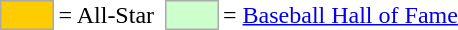<table>
<tr>
<td style="background-color:#FFCC00; border:1px solid #aaaaaa; width:2em;"></td>
<td>= All-Star</td>
<td></td>
<td style="background-color:#CCFFCC; border:1px solid #aaaaaa; width:2em;"></td>
<td>= <a href='#'>Baseball Hall of Fame</a></td>
</tr>
</table>
